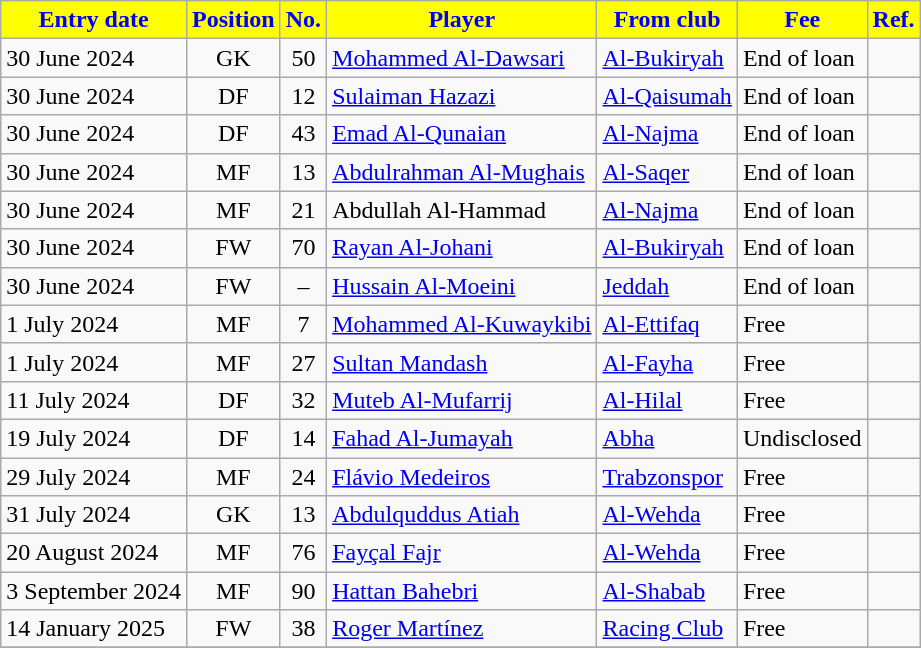<table class="wikitable sortable">
<tr>
<th style="background:yellow; color:blue;"><strong>Entry date</strong></th>
<th style="background:yellow; color:blue;"><strong>Position</strong></th>
<th style="background:yellow; color:blue;"><strong>No.</strong></th>
<th style="background:yellow; color:blue;"><strong>Player</strong></th>
<th style="background:yellow; color:blue;"><strong>From club</strong></th>
<th style="background:yellow; color:blue;"><strong>Fee</strong></th>
<th style="background:yellow; color:blue;"><strong>Ref.</strong></th>
</tr>
<tr>
<td>30 June 2024</td>
<td style="text-align:center;">GK</td>
<td style="text-align:center;">50</td>
<td style="text-align:left;"> <a href='#'>Mohammed Al-Dawsari</a></td>
<td style="text-align:left;"> <a href='#'>Al-Bukiryah</a></td>
<td>End of loan</td>
<td></td>
</tr>
<tr>
<td>30 June 2024</td>
<td style="text-align:center;">DF</td>
<td style="text-align:center;">12</td>
<td style="text-align:left;"> <a href='#'>Sulaiman Hazazi</a></td>
<td style="text-align:left;"> <a href='#'>Al-Qaisumah</a></td>
<td>End of loan</td>
<td></td>
</tr>
<tr>
<td>30 June 2024</td>
<td style="text-align:center;">DF</td>
<td style="text-align:center;">43</td>
<td style="text-align:left;"> <a href='#'>Emad Al-Qunaian</a></td>
<td style="text-align:left;"> <a href='#'>Al-Najma</a></td>
<td>End of loan</td>
<td></td>
</tr>
<tr>
<td>30 June 2024</td>
<td style="text-align:center;">MF</td>
<td style="text-align:center;">13</td>
<td style="text-align:left;"> <a href='#'>Abdulrahman Al-Mughais</a></td>
<td style="text-align:left;"> <a href='#'>Al-Saqer</a></td>
<td>End of loan</td>
<td></td>
</tr>
<tr>
<td>30 June 2024</td>
<td style="text-align:center;">MF</td>
<td style="text-align:center;">21</td>
<td style="text-align:left;"> Abdullah Al-Hammad</td>
<td style="text-align:left;"> <a href='#'>Al-Najma</a></td>
<td>End of loan</td>
<td></td>
</tr>
<tr>
<td>30 June 2024</td>
<td style="text-align:center;">FW</td>
<td style="text-align:center;">70</td>
<td style="text-align:left;"> <a href='#'>Rayan Al-Johani</a></td>
<td style="text-align:left;"> <a href='#'>Al-Bukiryah</a></td>
<td>End of loan</td>
<td></td>
</tr>
<tr>
<td>30 June 2024</td>
<td style="text-align:center;">FW</td>
<td style="text-align:center;">–</td>
<td style="text-align:left;"> <a href='#'>Hussain Al-Moeini</a></td>
<td style="text-align:left;"> <a href='#'>Jeddah</a></td>
<td>End of loan</td>
<td></td>
</tr>
<tr>
<td>1 July 2024</td>
<td style="text-align:center;">MF</td>
<td style="text-align:center;">7</td>
<td style="text-align:left;"> <a href='#'>Mohammed Al-Kuwaykibi</a></td>
<td style="text-align:left;"> <a href='#'>Al-Ettifaq</a></td>
<td>Free</td>
<td></td>
</tr>
<tr>
<td>1 July 2024</td>
<td style="text-align:center;">MF</td>
<td style="text-align:center;">27</td>
<td style="text-align:left;"> <a href='#'>Sultan Mandash</a></td>
<td style="text-align:left;"> <a href='#'>Al-Fayha</a></td>
<td>Free</td>
<td></td>
</tr>
<tr>
<td>11 July 2024</td>
<td style="text-align:center;">DF</td>
<td style="text-align:center;">32</td>
<td style="text-align:left;"> <a href='#'>Muteb Al-Mufarrij</a></td>
<td style="text-align:left;"> <a href='#'>Al-Hilal</a></td>
<td>Free</td>
<td></td>
</tr>
<tr>
<td>19 July 2024</td>
<td style="text-align:center;">DF</td>
<td style="text-align:center;">14</td>
<td style="text-align:left;"> <a href='#'>Fahad Al-Jumayah</a></td>
<td style="text-align:left;"> <a href='#'>Abha</a></td>
<td>Undisclosed</td>
<td></td>
</tr>
<tr>
<td>29 July 2024</td>
<td style="text-align:center;">MF</td>
<td style="text-align:center;">24</td>
<td style="text-align:left;"> <a href='#'>Flávio Medeiros</a></td>
<td style="text-align:left;"> <a href='#'>Trabzonspor</a></td>
<td>Free</td>
<td></td>
</tr>
<tr>
<td>31 July 2024</td>
<td style="text-align:center;">GK</td>
<td style="text-align:center;">13</td>
<td style="text-align:left;"> <a href='#'>Abdulquddus Atiah</a></td>
<td style="text-align:left;"> <a href='#'>Al-Wehda</a></td>
<td>Free</td>
<td></td>
</tr>
<tr>
<td>20 August 2024</td>
<td style="text-align:center;">MF</td>
<td style="text-align:center;">76</td>
<td style="text-align:left;"> <a href='#'>Fayçal Fajr</a></td>
<td style="text-align:left;"> <a href='#'>Al-Wehda</a></td>
<td>Free</td>
<td></td>
</tr>
<tr>
<td>3 September 2024</td>
<td style="text-align:center;">MF</td>
<td style="text-align:center;">90</td>
<td style="text-align:left;"> <a href='#'>Hattan Bahebri</a></td>
<td style="text-align:left;"> <a href='#'>Al-Shabab</a></td>
<td>Free</td>
<td></td>
</tr>
<tr>
<td>14 January 2025</td>
<td style="text-align:center;">FW</td>
<td style="text-align:center;">38</td>
<td style="text-align:left;"> <a href='#'>Roger Martínez</a></td>
<td style="text-align:left;"> <a href='#'>Racing Club</a></td>
<td>Free</td>
<td></td>
</tr>
<tr>
</tr>
</table>
